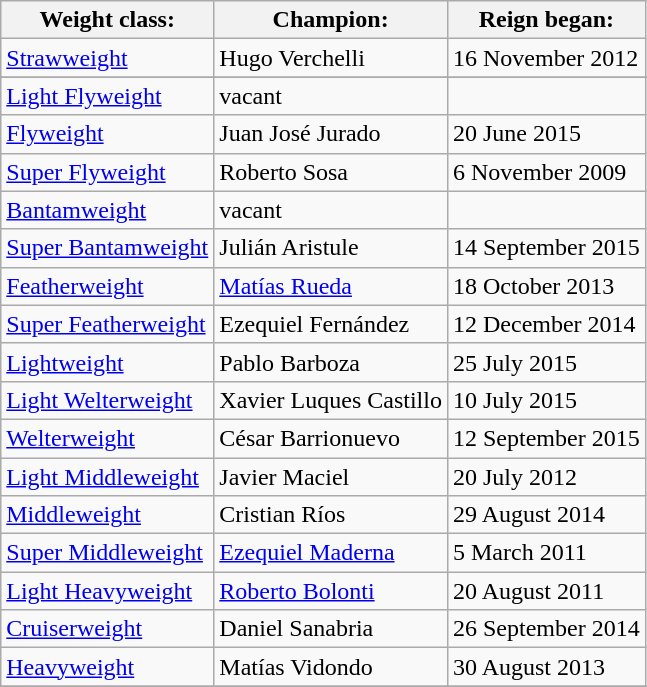<table class="wikitable">
<tr>
<th>Weight class:</th>
<th>Champion:</th>
<th>Reign began:</th>
</tr>
<tr>
<td><a href='#'>Strawweight</a></td>
<td> Hugo Verchelli</td>
<td>16 November 2012</td>
</tr>
<tr>
</tr>
<tr>
<td><a href='#'>Light Flyweight</a></td>
<td>vacant</td>
<td></td>
</tr>
<tr>
<td><a href='#'>Flyweight</a></td>
<td> Juan José Jurado</td>
<td>20 June 2015</td>
</tr>
<tr>
<td><a href='#'>Super Flyweight</a></td>
<td> Roberto Sosa</td>
<td>6 November 2009</td>
</tr>
<tr>
<td><a href='#'>Bantamweight</a></td>
<td>vacant</td>
<td></td>
</tr>
<tr>
<td><a href='#'>Super Bantamweight</a></td>
<td> Julián Aristule</td>
<td>14 September 2015</td>
</tr>
<tr>
<td><a href='#'>Featherweight</a></td>
<td> <a href='#'>Matías Rueda</a></td>
<td>18 October 2013</td>
</tr>
<tr>
<td><a href='#'>Super Featherweight</a></td>
<td> Ezequiel Fernández</td>
<td>12 December 2014</td>
</tr>
<tr>
<td><a href='#'>Lightweight</a></td>
<td> Pablo Barboza</td>
<td>25 July 2015</td>
</tr>
<tr>
<td><a href='#'>Light Welterweight</a></td>
<td> Xavier Luques Castillo</td>
<td>10 July 2015</td>
</tr>
<tr>
<td><a href='#'>Welterweight</a></td>
<td> César Barrionuevo</td>
<td>12 September 2015</td>
</tr>
<tr>
<td><a href='#'>Light Middleweight</a></td>
<td> Javier Maciel</td>
<td>20 July 2012</td>
</tr>
<tr>
<td><a href='#'>Middleweight</a></td>
<td> Cristian Ríos</td>
<td>29 August 2014</td>
</tr>
<tr>
<td><a href='#'>Super Middleweight</a></td>
<td> <a href='#'>Ezequiel Maderna</a></td>
<td>5 March 2011</td>
</tr>
<tr>
<td><a href='#'>Light Heavyweight</a></td>
<td> <a href='#'>Roberto Bolonti</a></td>
<td>20 August 2011</td>
</tr>
<tr>
<td><a href='#'>Cruiserweight</a></td>
<td> Daniel Sanabria</td>
<td>26 September 2014</td>
</tr>
<tr>
<td><a href='#'>Heavyweight</a></td>
<td> Matías Vidondo</td>
<td>30 August 2013</td>
</tr>
<tr>
</tr>
</table>
